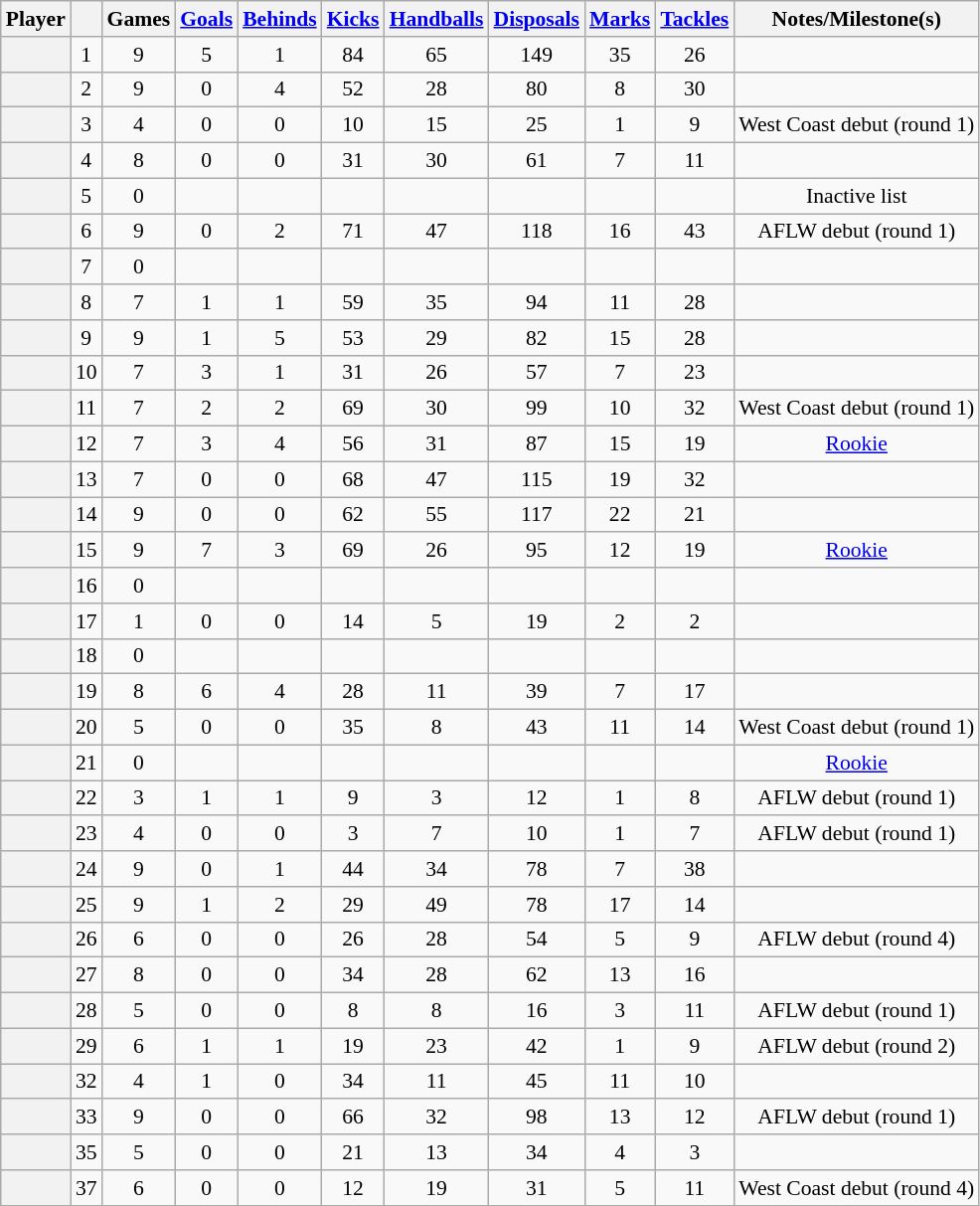<table class="wikitable plainrowheaders sortable" style="text-align:center; font-size:90%">
<tr>
<th scope="col">Player</th>
<th scope="col"></th>
<th scope="col" width:3em>Games</th>
<th scope="col" width:3em><a href='#'>Goals</a></th>
<th scope="col" width:3em><a href='#'>Behinds</a></th>
<th scope="col" width:3em><a href='#'>Kicks</a></th>
<th scope="col" width:3em><a href='#'>Handballs</a></th>
<th scope="col" width:3em><a href='#'>Disposals</a></th>
<th scope="col" width:3em><a href='#'>Marks</a></th>
<th scope="col" width:3em><a href='#'>Tackles</a></th>
<th scope="col" class="unsortable">Notes/Milestone(s)</th>
</tr>
<tr>
<th scope="row"></th>
<td>1</td>
<td>9</td>
<td>5</td>
<td>1</td>
<td>84</td>
<td>65</td>
<td>149</td>
<td>35</td>
<td>26</td>
<td></td>
</tr>
<tr>
<th scope="row"></th>
<td>2</td>
<td>9</td>
<td>0</td>
<td>4</td>
<td>52</td>
<td>28</td>
<td>80</td>
<td>8</td>
<td>30</td>
<td></td>
</tr>
<tr>
<th scope="row"></th>
<td>3</td>
<td>4</td>
<td>0</td>
<td>0</td>
<td>10</td>
<td>15</td>
<td>25</td>
<td>1</td>
<td>9</td>
<td>West Coast debut (round 1)</td>
</tr>
<tr>
<th scope="row"></th>
<td>4</td>
<td>8</td>
<td>0</td>
<td>0</td>
<td>31</td>
<td>30</td>
<td>61</td>
<td>7</td>
<td>11</td>
<td></td>
</tr>
<tr>
<th scope="row"></th>
<td>5</td>
<td>0</td>
<td></td>
<td></td>
<td></td>
<td></td>
<td></td>
<td></td>
<td></td>
<td>Inactive list</td>
</tr>
<tr>
<th scope="row"></th>
<td>6</td>
<td>9</td>
<td>0</td>
<td>2</td>
<td>71</td>
<td>47</td>
<td>118</td>
<td>16</td>
<td>43</td>
<td>AFLW debut (round 1)</td>
</tr>
<tr>
<th scope="row"></th>
<td>7</td>
<td>0</td>
<td></td>
<td></td>
<td></td>
<td></td>
<td></td>
<td></td>
<td></td>
<td></td>
</tr>
<tr>
<th scope="row"></th>
<td>8</td>
<td>7</td>
<td>1</td>
<td>1</td>
<td>59</td>
<td>35</td>
<td>94</td>
<td>11</td>
<td>28</td>
<td></td>
</tr>
<tr>
<th scope="row"></th>
<td>9</td>
<td>9</td>
<td>1</td>
<td>5</td>
<td>53</td>
<td>29</td>
<td>82</td>
<td>15</td>
<td>28</td>
<td></td>
</tr>
<tr>
<th scope="row"></th>
<td>10</td>
<td>7</td>
<td>3</td>
<td>1</td>
<td>31</td>
<td>26</td>
<td>57</td>
<td>7</td>
<td>23</td>
<td></td>
</tr>
<tr>
<th scope="row"></th>
<td>11</td>
<td>7</td>
<td>2</td>
<td>2</td>
<td>69</td>
<td>30</td>
<td>99</td>
<td>10</td>
<td>32</td>
<td>West Coast debut (round 1)</td>
</tr>
<tr>
<th scope="row"></th>
<td>12</td>
<td>7</td>
<td>3</td>
<td>4</td>
<td>56</td>
<td>31</td>
<td>87</td>
<td>15</td>
<td>19</td>
<td><a href='#'>Rookie</a></td>
</tr>
<tr>
<th scope="row"></th>
<td>13</td>
<td>7</td>
<td>0</td>
<td>0</td>
<td>68</td>
<td>47</td>
<td>115</td>
<td>19</td>
<td>32</td>
<td></td>
</tr>
<tr>
<th scope="row"></th>
<td>14</td>
<td>9</td>
<td>0</td>
<td>0</td>
<td>62</td>
<td>55</td>
<td>117</td>
<td>22</td>
<td>21</td>
<td></td>
</tr>
<tr>
<th scope="row"></th>
<td>15</td>
<td>9</td>
<td>7</td>
<td>3</td>
<td>69</td>
<td>26</td>
<td>95</td>
<td>12</td>
<td>19</td>
<td><a href='#'>Rookie</a></td>
</tr>
<tr>
<th scope="row"></th>
<td>16</td>
<td>0</td>
<td></td>
<td></td>
<td></td>
<td></td>
<td></td>
<td></td>
<td></td>
<td></td>
</tr>
<tr>
<th scope="row"></th>
<td>17</td>
<td>1</td>
<td>0</td>
<td>0</td>
<td>14</td>
<td>5</td>
<td>19</td>
<td>2</td>
<td>2</td>
<td></td>
</tr>
<tr>
<th scope="row"></th>
<td>18</td>
<td>0</td>
<td></td>
<td></td>
<td></td>
<td></td>
<td></td>
<td></td>
<td></td>
<td></td>
</tr>
<tr>
<th scope="row"></th>
<td>19</td>
<td>8</td>
<td>6</td>
<td>4</td>
<td>28</td>
<td>11</td>
<td>39</td>
<td>7</td>
<td>17</td>
<td></td>
</tr>
<tr>
<th scope="row"></th>
<td>20</td>
<td>5</td>
<td>0</td>
<td>0</td>
<td>35</td>
<td>8</td>
<td>43</td>
<td>11</td>
<td>14</td>
<td>West Coast debut (round 1)</td>
</tr>
<tr>
<th scope="row"></th>
<td>21</td>
<td>0</td>
<td></td>
<td></td>
<td></td>
<td></td>
<td></td>
<td></td>
<td></td>
<td><a href='#'>Rookie</a></td>
</tr>
<tr>
<th scope="row"></th>
<td>22</td>
<td>3</td>
<td>1</td>
<td>1</td>
<td>9</td>
<td>3</td>
<td>12</td>
<td>1</td>
<td>8</td>
<td>AFLW debut (round 1)</td>
</tr>
<tr>
<th scope="row"></th>
<td>23</td>
<td>4</td>
<td>0</td>
<td>0</td>
<td>3</td>
<td>7</td>
<td>10</td>
<td>1</td>
<td>7</td>
<td>AFLW debut (round 1)</td>
</tr>
<tr>
<th scope="row"></th>
<td>24</td>
<td>9</td>
<td>0</td>
<td>1</td>
<td>44</td>
<td>34</td>
<td>78</td>
<td>7</td>
<td>38</td>
<td></td>
</tr>
<tr>
<th scope="row"></th>
<td>25</td>
<td>9</td>
<td>1</td>
<td>2</td>
<td>29</td>
<td>49</td>
<td>78</td>
<td>17</td>
<td>14</td>
<td></td>
</tr>
<tr>
<th scope="row"></th>
<td>26</td>
<td>6</td>
<td>0</td>
<td>0</td>
<td>26</td>
<td>28</td>
<td>54</td>
<td>5</td>
<td>9</td>
<td>AFLW debut (round 4)</td>
</tr>
<tr>
<th scope="row"></th>
<td>27</td>
<td>8</td>
<td>0</td>
<td>0</td>
<td>34</td>
<td>28</td>
<td>62</td>
<td>13</td>
<td>16</td>
<td></td>
</tr>
<tr>
<th scope="row"></th>
<td>28</td>
<td>5</td>
<td>0</td>
<td>0</td>
<td>8</td>
<td>8</td>
<td>16</td>
<td>3</td>
<td>11</td>
<td>AFLW debut (round 1)</td>
</tr>
<tr>
<th scope="row"></th>
<td>29</td>
<td>6</td>
<td>1</td>
<td>1</td>
<td>19</td>
<td>23</td>
<td>42</td>
<td>1</td>
<td>9</td>
<td>AFLW debut (round 2)</td>
</tr>
<tr>
<th scope="row"></th>
<td>32</td>
<td>4</td>
<td>1</td>
<td>0</td>
<td>34</td>
<td>11</td>
<td>45</td>
<td>11</td>
<td>10</td>
<td></td>
</tr>
<tr>
<th scope="row"></th>
<td>33</td>
<td>9</td>
<td>0</td>
<td>0</td>
<td>66</td>
<td>32</td>
<td>98</td>
<td>13</td>
<td>12</td>
<td>AFLW debut (round 1)</td>
</tr>
<tr>
<th scope="row"></th>
<td>35</td>
<td>5</td>
<td>0</td>
<td>0</td>
<td>21</td>
<td>13</td>
<td>34</td>
<td>4</td>
<td>3</td>
<td></td>
</tr>
<tr>
<th scope="row"></th>
<td>37</td>
<td>6</td>
<td>0</td>
<td>0</td>
<td>12</td>
<td>19</td>
<td>31</td>
<td>5</td>
<td>11</td>
<td>West Coast debut (round 4)</td>
</tr>
</table>
